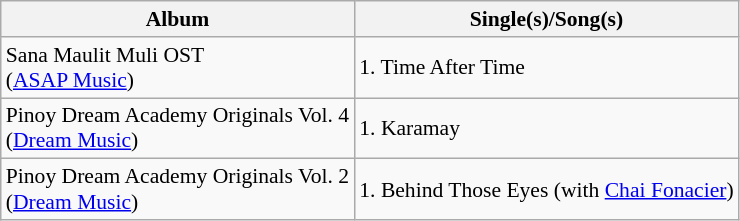<table class="wikitable" style="font-size:90%;">
<tr>
<th>Album</th>
<th>Single(s)/Song(s)</th>
</tr>
<tr>
<td>Sana Maulit Muli OST <br>(<a href='#'>ASAP Music</a>)</td>
<td>1.  Time After Time</td>
</tr>
<tr>
<td>Pinoy Dream Academy Originals Vol. 4 <br>(<a href='#'>Dream Music</a>)</td>
<td>1. Karamay</td>
</tr>
<tr>
<td>Pinoy Dream Academy Originals Vol. 2<br>(<a href='#'>Dream Music</a>)</td>
<td>1. Behind Those Eyes (with <a href='#'>Chai Fonacier</a>)</td>
</tr>
</table>
